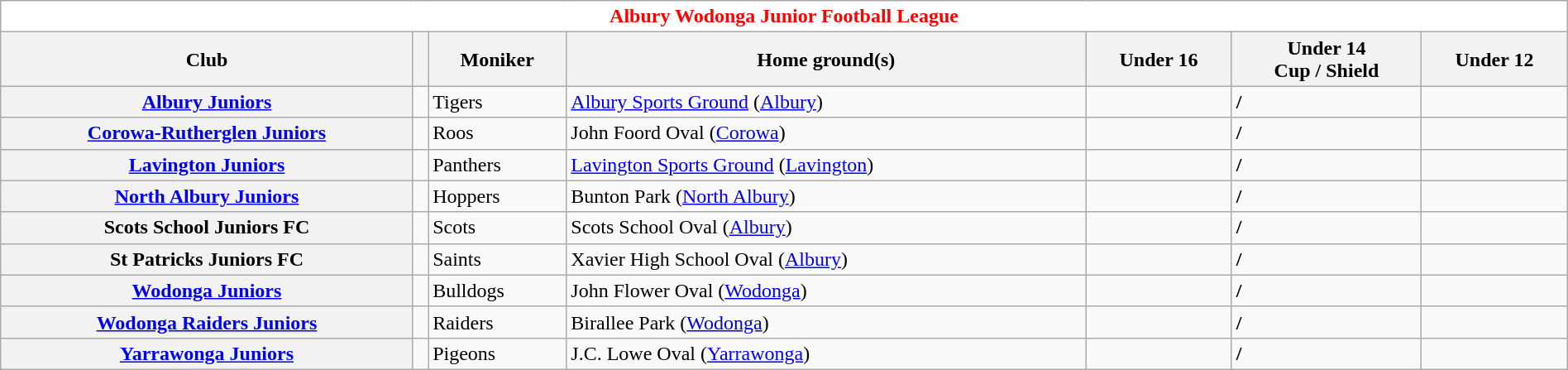<table class="wikitable sortable" style="width:100%;">
<tr>
<th colspan="7" style="background:White; color:Red;" div><strong>Albury Wodonga Junior Football League</strong><br><small></small></th>
</tr>
<tr>
<th>Club</th>
<th></th>
<th>Moniker</th>
<th>Home ground(s)</th>
<th>Under 16</th>
<th>Under 14<br>Cup / Shield</th>
<th>Under 12</th>
</tr>
<tr>
<th><strong><a href='#'>Albury Juniors</a></strong><br><small></small></th>
<td></td>
<td>Tigers</td>
<td><a href='#'>Albury Sports Ground</a> (<a href='#'>Albury</a>)</td>
<td></td>
<td> <strong>/</strong> </td>
<td></td>
</tr>
<tr>
<th><strong><a href='#'>Corowa-Rutherglen Juniors</a></strong><br><small></small></th>
<td></td>
<td>Roos</td>
<td>John Foord Oval (<a href='#'>Corowa</a>)</td>
<td></td>
<td> <strong>/</strong> </td>
<td></td>
</tr>
<tr>
<th><strong><a href='#'>Lavington Juniors</a></strong><br><small></small></th>
<td></td>
<td>Panthers</td>
<td><a href='#'>Lavington Sports Ground</a> (<a href='#'>Lavington</a>)</td>
<td></td>
<td> <strong>/</strong> </td>
<td></td>
</tr>
<tr>
<th><strong><a href='#'>North Albury Juniors</a></strong><br><small></small></th>
<td></td>
<td>Hoppers</td>
<td>Bunton Park (<a href='#'>North Albury</a>)</td>
<td></td>
<td> <strong>/</strong> </td>
<td></td>
</tr>
<tr>
<th><strong>Scots School Juniors FC</strong><br><small></small></th>
<td></td>
<td>Scots</td>
<td>Scots School Oval (<a href='#'>Albury</a>)</td>
<td></td>
<td> <strong>/</strong> </td>
<td></td>
</tr>
<tr>
<th><strong>St Patricks Juniors FC</strong><br><small></small></th>
<td></td>
<td>Saints</td>
<td>Xavier High School Oval (<a href='#'>Albury</a>)</td>
<td></td>
<td> <strong>/</strong> </td>
<td></td>
</tr>
<tr>
<th><strong><a href='#'>Wodonga Juniors</a></strong><br><small></small></th>
<td></td>
<td>Bulldogs</td>
<td>John Flower Oval (<a href='#'>Wodonga</a>)</td>
<td></td>
<td> <strong>/</strong> </td>
<td></td>
</tr>
<tr>
<th><strong><a href='#'>Wodonga Raiders Juniors</a></strong><br><small></small></th>
<td></td>
<td>Raiders</td>
<td>Birallee Park (<a href='#'>Wodonga</a>)</td>
<td></td>
<td> <strong>/</strong> </td>
<td></td>
</tr>
<tr>
<th><strong><a href='#'>Yarrawonga Juniors</a></strong><br><small></small></th>
<td></td>
<td>Pigeons</td>
<td>J.C. Lowe Oval (<a href='#'>Yarrawonga</a>)</td>
<td></td>
<td> <strong>/</strong> </td>
<td></td>
</tr>
</table>
